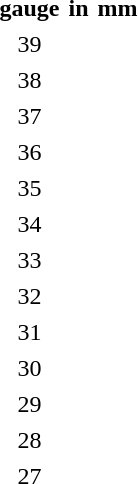<table cellspacing="4" style="text-align:center">
<tr>
<th>gauge</th>
<th>in</th>
<th>mm</th>
</tr>
<tr>
<td>39</td>
<td></td>
</tr>
<tr>
<td>38</td>
<td></td>
</tr>
<tr>
<td>37</td>
<td></td>
</tr>
<tr>
<td>36</td>
<td></td>
</tr>
<tr>
<td>35</td>
<td></td>
</tr>
<tr>
<td>34</td>
<td></td>
</tr>
<tr>
<td>33</td>
<td></td>
</tr>
<tr>
<td>32</td>
<td></td>
</tr>
<tr>
<td>31</td>
<td></td>
</tr>
<tr>
<td>30</td>
<td></td>
</tr>
<tr>
<td>29</td>
<td></td>
</tr>
<tr>
<td>28</td>
<td></td>
</tr>
<tr>
<td>27</td>
<td></td>
</tr>
</table>
